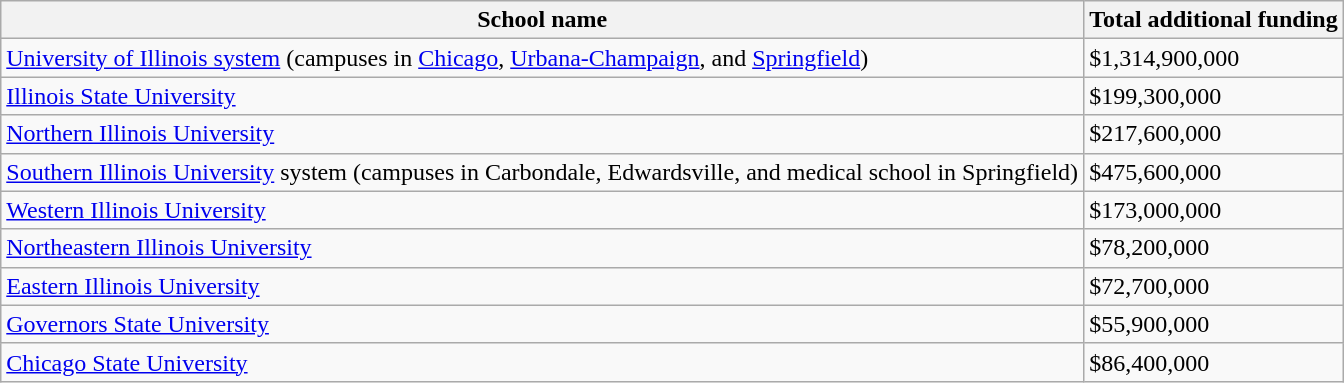<table class="wikitable sortable mw-collapsible">
<tr>
<th>School name</th>
<th>Total additional funding</th>
</tr>
<tr>
<td><a href='#'>University of Illinois system</a> (campuses in <a href='#'>Chicago</a>, <a href='#'>Urbana-Champaign</a>, and <a href='#'>Springfield</a>)</td>
<td>$1,314,900,000</td>
</tr>
<tr>
<td><a href='#'>Illinois State University</a></td>
<td>$199,300,000</td>
</tr>
<tr>
<td><a href='#'>Northern Illinois University</a></td>
<td>$217,600,000</td>
</tr>
<tr>
<td><a href='#'>Southern Illinois University</a> system (campuses in Carbondale, Edwardsville, and medical school in Springfield)</td>
<td>$475,600,000</td>
</tr>
<tr>
<td><a href='#'>Western Illinois University</a></td>
<td>$173,000,000</td>
</tr>
<tr>
<td><a href='#'>Northeastern Illinois University</a></td>
<td>$78,200,000</td>
</tr>
<tr>
<td><a href='#'>Eastern Illinois University</a></td>
<td>$72,700,000</td>
</tr>
<tr>
<td><a href='#'>Governors State University</a></td>
<td>$55,900,000</td>
</tr>
<tr>
<td><a href='#'>Chicago State University</a></td>
<td>$86,400,000</td>
</tr>
</table>
